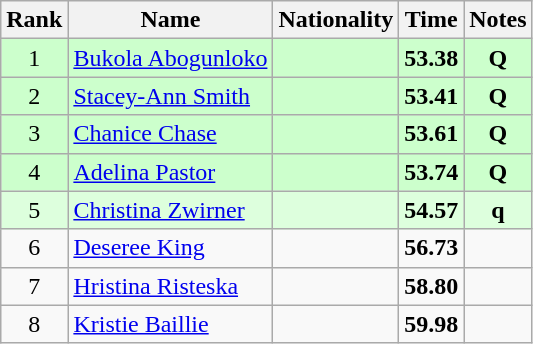<table class="wikitable sortable" style="text-align:center">
<tr>
<th>Rank</th>
<th>Name</th>
<th>Nationality</th>
<th>Time</th>
<th>Notes</th>
</tr>
<tr bgcolor=ccffcc>
<td>1</td>
<td align=left><a href='#'>Bukola Abogunloko</a></td>
<td align=left></td>
<td><strong>53.38</strong></td>
<td><strong>Q</strong></td>
</tr>
<tr bgcolor=ccffcc>
<td>2</td>
<td align=left><a href='#'>Stacey-Ann Smith</a></td>
<td align=left></td>
<td><strong>53.41</strong></td>
<td><strong>Q</strong></td>
</tr>
<tr bgcolor=ccffcc>
<td>3</td>
<td align=left><a href='#'>Chanice Chase</a></td>
<td align=left></td>
<td><strong>53.61</strong></td>
<td><strong>Q</strong></td>
</tr>
<tr bgcolor=ccffcc>
<td>4</td>
<td align=left><a href='#'>Adelina Pastor</a></td>
<td align=left></td>
<td><strong>53.74</strong></td>
<td><strong>Q</strong></td>
</tr>
<tr bgcolor=ddffdd>
<td>5</td>
<td align=left><a href='#'>Christina Zwirner</a></td>
<td align=left></td>
<td><strong>54.57</strong></td>
<td><strong>q</strong></td>
</tr>
<tr>
<td>6</td>
<td align=left><a href='#'>Deseree King</a></td>
<td align=left></td>
<td><strong>56.73</strong></td>
<td></td>
</tr>
<tr>
<td>7</td>
<td align=left><a href='#'>Hristina Risteska</a></td>
<td align=left></td>
<td><strong>58.80</strong></td>
<td></td>
</tr>
<tr>
<td>8</td>
<td align=left><a href='#'>Kristie Baillie</a></td>
<td align=left></td>
<td><strong>59.98</strong></td>
<td></td>
</tr>
</table>
